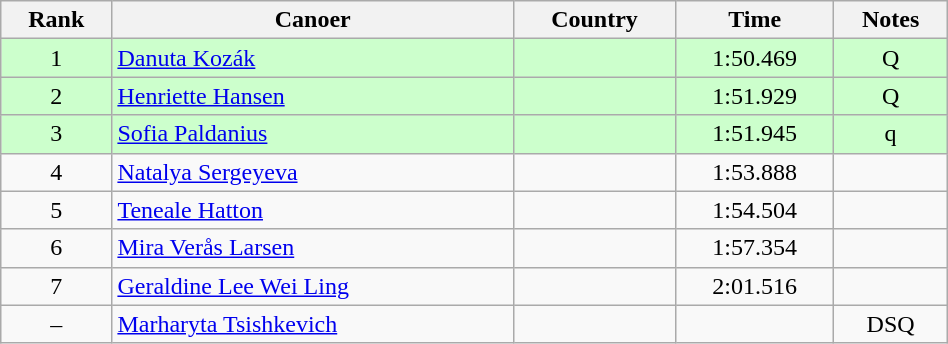<table class="wikitable" width=50% style="text-align:center;">
<tr>
<th>Rank</th>
<th>Canoer</th>
<th>Country</th>
<th>Time</th>
<th>Notes</th>
</tr>
<tr bgcolor=ccffcc>
<td>1</td>
<td align="left"><a href='#'>Danuta Kozák</a></td>
<td align="left"></td>
<td>1:50.469</td>
<td>Q</td>
</tr>
<tr bgcolor=ccffcc>
<td>2</td>
<td align="left"><a href='#'>Henriette Hansen</a></td>
<td align="left"></td>
<td>1:51.929</td>
<td>Q</td>
</tr>
<tr bgcolor=ccffcc>
<td>3</td>
<td align="left"><a href='#'>Sofia Paldanius</a></td>
<td align="left"></td>
<td>1:51.945</td>
<td>q</td>
</tr>
<tr>
<td>4</td>
<td align="left"><a href='#'>Natalya Sergeyeva</a></td>
<td align="left"></td>
<td>1:53.888</td>
<td></td>
</tr>
<tr>
<td>5</td>
<td align="left"><a href='#'>Teneale Hatton</a></td>
<td align="left"></td>
<td>1:54.504</td>
<td></td>
</tr>
<tr>
<td>6</td>
<td align="left"><a href='#'>Mira Verås Larsen</a></td>
<td align="left"></td>
<td>1:57.354</td>
<td></td>
</tr>
<tr>
<td>7</td>
<td align="left"><a href='#'>Geraldine Lee Wei Ling</a></td>
<td align="left"></td>
<td>2:01.516</td>
<td></td>
</tr>
<tr>
<td>–</td>
<td align="left"><a href='#'>Marharyta Tsishkevich</a></td>
<td align="left"></td>
<td></td>
<td>DSQ</td>
</tr>
</table>
